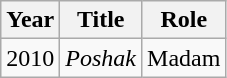<table class="wikitable sortable plainrowheaders">
<tr style="text-align:center;">
<th scope="col">Year</th>
<th scope="col">Title</th>
<th scope="col">Role</th>
</tr>
<tr>
<td>2010</td>
<td><em>Poshak</em></td>
<td>Madam</td>
</tr>
</table>
